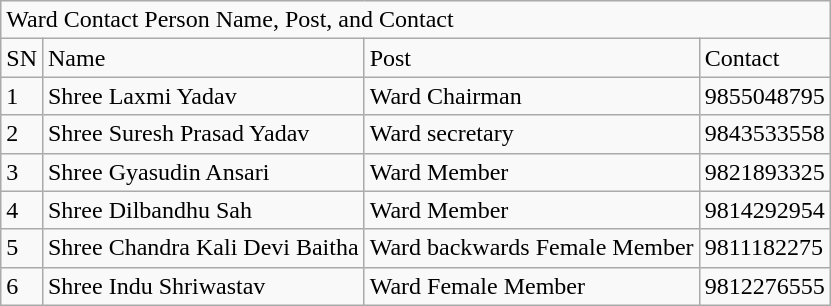<table class="wikitable">
<tr>
<td colspan="4">Ward Contact Person Name, Post, and Contact</td>
</tr>
<tr>
<td>SN</td>
<td>Name</td>
<td>Post</td>
<td>Contact</td>
</tr>
<tr>
<td>1</td>
<td>Shree Laxmi  Yadav</td>
<td>Ward Chairman</td>
<td>9855048795</td>
</tr>
<tr>
<td>2</td>
<td>Shree Suresh  Prasad Yadav</td>
<td>Ward secretary</td>
<td>9843533558</td>
</tr>
<tr>
<td>3</td>
<td>Shree Gyasudin  Ansari</td>
<td>Ward Member</td>
<td>9821893325</td>
</tr>
<tr>
<td>4</td>
<td>Shree Dilbandhu  Sah</td>
<td>Ward Member</td>
<td>9814292954</td>
</tr>
<tr>
<td>5</td>
<td>Shree Chandra Kali  Devi Baitha</td>
<td>Ward backwards Female Member</td>
<td>9811182275</td>
</tr>
<tr>
<td>6</td>
<td>Shree Indu  Shriwastav</td>
<td>Ward Female Member</td>
<td>9812276555</td>
</tr>
</table>
